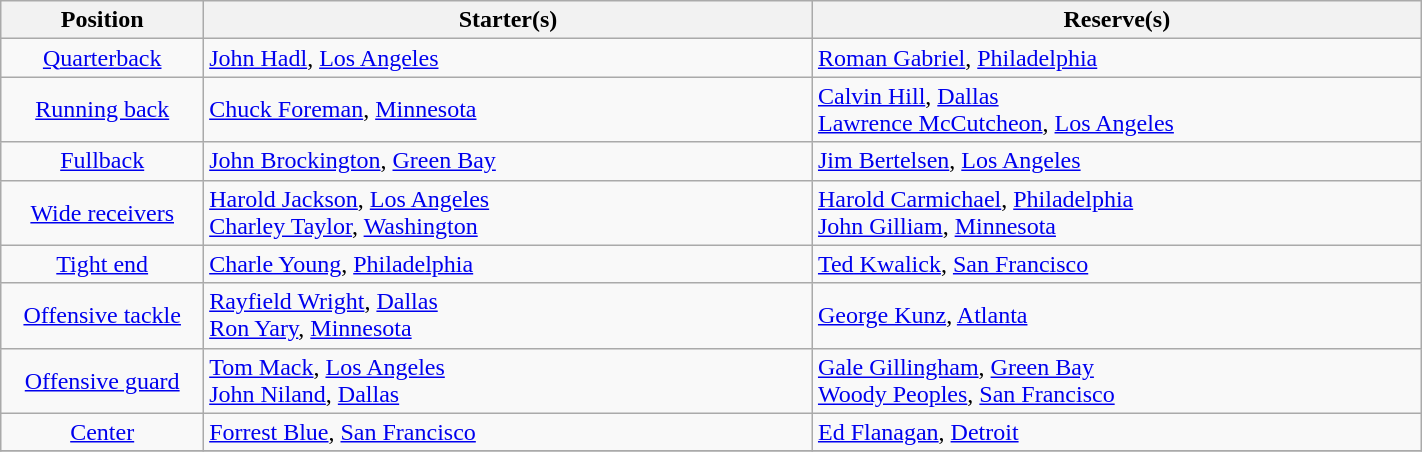<table class="wikitable" width=75%>
<tr>
<th width=10%>Position</th>
<th width=30%>Starter(s)</th>
<th width=30%>Reserve(s)</th>
</tr>
<tr>
<td align=center><a href='#'>Quarterback</a></td>
<td> <a href='#'>John Hadl</a>, <a href='#'>Los Angeles</a></td>
<td> <a href='#'>Roman Gabriel</a>, <a href='#'>Philadelphia</a></td>
</tr>
<tr>
<td align=center><a href='#'>Running back</a></td>
<td> <a href='#'>Chuck Foreman</a>, <a href='#'>Minnesota</a></td>
<td> <a href='#'>Calvin Hill</a>, <a href='#'>Dallas</a><br> <a href='#'>Lawrence McCutcheon</a>, <a href='#'>Los Angeles</a></td>
</tr>
<tr>
<td align=center><a href='#'>Fullback</a></td>
<td> <a href='#'>John Brockington</a>, <a href='#'>Green Bay</a></td>
<td> <a href='#'>Jim Bertelsen</a>, <a href='#'>Los Angeles</a></td>
</tr>
<tr>
<td align=center><a href='#'>Wide receivers</a></td>
<td> <a href='#'>Harold Jackson</a>, <a href='#'>Los Angeles</a><br> <a href='#'>Charley Taylor</a>, <a href='#'>Washington</a></td>
<td> <a href='#'>Harold Carmichael</a>, <a href='#'>Philadelphia</a><br> <a href='#'>John Gilliam</a>, <a href='#'>Minnesota</a></td>
</tr>
<tr>
<td align=center><a href='#'>Tight end</a></td>
<td> <a href='#'>Charle Young</a>, <a href='#'>Philadelphia</a></td>
<td> <a href='#'>Ted Kwalick</a>, <a href='#'>San Francisco</a></td>
</tr>
<tr>
<td align=center><a href='#'>Offensive tackle</a></td>
<td> <a href='#'>Rayfield Wright</a>, <a href='#'>Dallas</a><br> <a href='#'>Ron Yary</a>, <a href='#'>Minnesota</a></td>
<td> <a href='#'>George Kunz</a>, <a href='#'>Atlanta</a></td>
</tr>
<tr>
<td align=center><a href='#'>Offensive guard</a></td>
<td> <a href='#'>Tom Mack</a>, <a href='#'>Los Angeles</a><br> <a href='#'>John Niland</a>, <a href='#'>Dallas</a></td>
<td> <a href='#'>Gale Gillingham</a>, <a href='#'>Green Bay</a><br> <a href='#'>Woody Peoples</a>, <a href='#'>San Francisco</a></td>
</tr>
<tr>
<td align=center><a href='#'>Center</a></td>
<td> <a href='#'>Forrest Blue</a>, <a href='#'>San Francisco</a></td>
<td> <a href='#'>Ed Flanagan</a>, <a href='#'>Detroit</a></td>
</tr>
<tr>
</tr>
</table>
